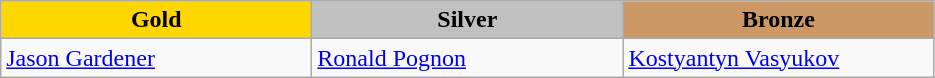<table class="wikitable" style="text-align:left">
<tr align="center">
<td width=200 bgcolor=gold><strong>Gold</strong></td>
<td width=200 bgcolor=silver><strong>Silver</strong></td>
<td width=200 bgcolor=CC9966><strong>Bronze</strong></td>
</tr>
<tr>
<td><a href='#'>Jason Gardener</a><br><em></em></td>
<td><a href='#'>Ronald Pognon</a><br><em></em></td>
<td><a href='#'>Kostyantyn Vasyukov</a><br><em></em></td>
</tr>
</table>
